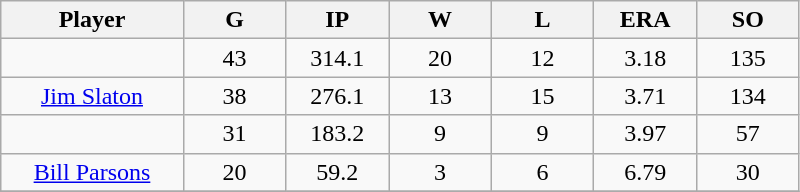<table class="wikitable sortable">
<tr>
<th bgcolor="#DDDDFF" width="16%">Player</th>
<th bgcolor="#DDDDFF" width="9%">G</th>
<th bgcolor="#DDDDFF" width="9%">IP</th>
<th bgcolor="#DDDDFF" width="9%">W</th>
<th bgcolor="#DDDDFF" width="9%">L</th>
<th bgcolor="#DDDDFF" width="9%">ERA</th>
<th bgcolor="#DDDDFF" width="9%">SO</th>
</tr>
<tr align="center">
<td></td>
<td>43</td>
<td>314.1</td>
<td>20</td>
<td>12</td>
<td>3.18</td>
<td>135</td>
</tr>
<tr align="center">
<td><a href='#'>Jim Slaton</a></td>
<td>38</td>
<td>276.1</td>
<td>13</td>
<td>15</td>
<td>3.71</td>
<td>134</td>
</tr>
<tr align=center>
<td></td>
<td>31</td>
<td>183.2</td>
<td>9</td>
<td>9</td>
<td>3.97</td>
<td>57</td>
</tr>
<tr align="center">
<td><a href='#'>Bill Parsons</a></td>
<td>20</td>
<td>59.2</td>
<td>3</td>
<td>6</td>
<td>6.79</td>
<td>30</td>
</tr>
<tr align=center>
</tr>
</table>
